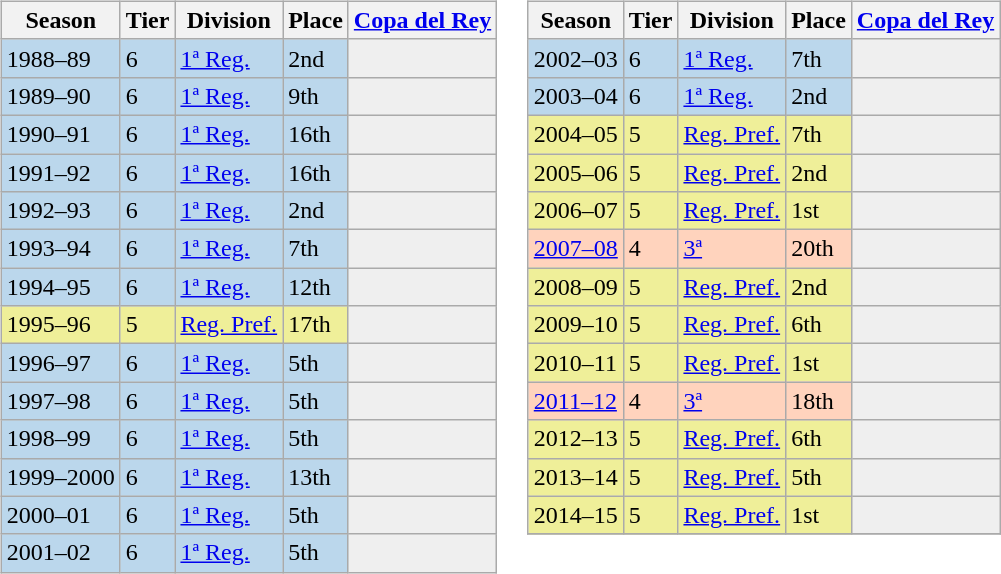<table>
<tr>
<td valign="top" width=0%><br><table class="wikitable">
<tr style="background:#f0f6fa;">
<th>Season</th>
<th>Tier</th>
<th>Division</th>
<th>Place</th>
<th><a href='#'>Copa del Rey</a></th>
</tr>
<tr>
<td style="background:#BBD7EC;">1988–89</td>
<td style="background:#BBD7EC;">6</td>
<td style="background:#BBD7EC;"><a href='#'>1ª Reg.</a></td>
<td style="background:#BBD7EC;">2nd</td>
<th style="background:#efefef;"></th>
</tr>
<tr>
<td style="background:#BBD7EC;">1989–90</td>
<td style="background:#BBD7EC;">6</td>
<td style="background:#BBD7EC;"><a href='#'>1ª Reg.</a></td>
<td style="background:#BBD7EC;">9th</td>
<th style="background:#efefef;"></th>
</tr>
<tr>
<td style="background:#BBD7EC;">1990–91</td>
<td style="background:#BBD7EC;">6</td>
<td style="background:#BBD7EC;"><a href='#'>1ª Reg.</a></td>
<td style="background:#BBD7EC;">16th</td>
<th style="background:#efefef;"></th>
</tr>
<tr>
<td style="background:#BBD7EC;">1991–92</td>
<td style="background:#BBD7EC;">6</td>
<td style="background:#BBD7EC;"><a href='#'>1ª Reg.</a></td>
<td style="background:#BBD7EC;">16th</td>
<th style="background:#efefef;"></th>
</tr>
<tr>
<td style="background:#BBD7EC;">1992–93</td>
<td style="background:#BBD7EC;">6</td>
<td style="background:#BBD7EC;"><a href='#'>1ª Reg.</a></td>
<td style="background:#BBD7EC;">2nd</td>
<th style="background:#efefef;"></th>
</tr>
<tr>
<td style="background:#BBD7EC;">1993–94</td>
<td style="background:#BBD7EC;">6</td>
<td style="background:#BBD7EC;"><a href='#'>1ª Reg.</a></td>
<td style="background:#BBD7EC;">7th</td>
<th style="background:#efefef;"></th>
</tr>
<tr>
<td style="background:#BBD7EC;">1994–95</td>
<td style="background:#BBD7EC;">6</td>
<td style="background:#BBD7EC;"><a href='#'>1ª Reg.</a></td>
<td style="background:#BBD7EC;">12th</td>
<th style="background:#efefef;"></th>
</tr>
<tr>
<td style="background:#EFEF99;">1995–96</td>
<td style="background:#EFEF99;">5</td>
<td style="background:#EFEF99;"><a href='#'>Reg. Pref.</a></td>
<td style="background:#EFEF99;">17th</td>
<th style="background:#efefef;"></th>
</tr>
<tr>
<td style="background:#BBD7EC;">1996–97</td>
<td style="background:#BBD7EC;">6</td>
<td style="background:#BBD7EC;"><a href='#'>1ª Reg.</a></td>
<td style="background:#BBD7EC;">5th</td>
<th style="background:#efefef;"></th>
</tr>
<tr>
<td style="background:#BBD7EC;">1997–98</td>
<td style="background:#BBD7EC;">6</td>
<td style="background:#BBD7EC;"><a href='#'>1ª Reg.</a></td>
<td style="background:#BBD7EC;">5th</td>
<th style="background:#efefef;"></th>
</tr>
<tr>
<td style="background:#BBD7EC;">1998–99</td>
<td style="background:#BBD7EC;">6</td>
<td style="background:#BBD7EC;"><a href='#'>1ª Reg.</a></td>
<td style="background:#BBD7EC;">5th</td>
<th style="background:#efefef;"></th>
</tr>
<tr>
<td style="background:#BBD7EC;">1999–2000</td>
<td style="background:#BBD7EC;">6</td>
<td style="background:#BBD7EC;"><a href='#'>1ª Reg.</a></td>
<td style="background:#BBD7EC;">13th</td>
<th style="background:#efefef;"></th>
</tr>
<tr>
<td style="background:#BBD7EC;">2000–01</td>
<td style="background:#BBD7EC;">6</td>
<td style="background:#BBD7EC;"><a href='#'>1ª Reg.</a></td>
<td style="background:#BBD7EC;">5th</td>
<th style="background:#efefef;"></th>
</tr>
<tr>
<td style="background:#BBD7EC;">2001–02</td>
<td style="background:#BBD7EC;">6</td>
<td style="background:#BBD7EC;"><a href='#'>1ª Reg.</a></td>
<td style="background:#BBD7EC;">5th</td>
<th style="background:#efefef;"></th>
</tr>
</table>
</td>
<td valign="top" width=0%><br><table class="wikitable">
<tr style="background:#f0f6fa;">
<th>Season</th>
<th>Tier</th>
<th>Division</th>
<th>Place</th>
<th><a href='#'>Copa del Rey</a></th>
</tr>
<tr>
<td style="background:#BBD7EC;">2002–03</td>
<td style="background:#BBD7EC;">6</td>
<td style="background:#BBD7EC;"><a href='#'>1ª Reg.</a></td>
<td style="background:#BBD7EC;">7th</td>
<th style="background:#efefef;"></th>
</tr>
<tr>
<td style="background:#BBD7EC;">2003–04</td>
<td style="background:#BBD7EC;">6</td>
<td style="background:#BBD7EC;"><a href='#'>1ª Reg.</a></td>
<td style="background:#BBD7EC;">2nd</td>
<th style="background:#efefef;"></th>
</tr>
<tr>
<td style="background:#EFEF99;">2004–05</td>
<td style="background:#EFEF99;">5</td>
<td style="background:#EFEF99;"><a href='#'>Reg. Pref.</a></td>
<td style="background:#EFEF99;">7th</td>
<th style="background:#efefef;"></th>
</tr>
<tr>
<td style="background:#EFEF99;">2005–06</td>
<td style="background:#EFEF99;">5</td>
<td style="background:#EFEF99;"><a href='#'>Reg. Pref.</a></td>
<td style="background:#EFEF99;">2nd</td>
<th style="background:#efefef;"></th>
</tr>
<tr>
<td style="background:#EFEF99;">2006–07</td>
<td style="background:#EFEF99;">5</td>
<td style="background:#EFEF99;"><a href='#'>Reg. Pref.</a></td>
<td style="background:#EFEF99;">1st</td>
<th style="background:#efefef;"></th>
</tr>
<tr>
<td style="background:#FFD3BD;"><a href='#'>2007–08</a></td>
<td style="background:#FFD3BD;">4</td>
<td style="background:#FFD3BD;"><a href='#'>3ª</a></td>
<td style="background:#FFD3BD;">20th</td>
<th style="background:#efefef;"></th>
</tr>
<tr>
<td style="background:#EFEF99;">2008–09</td>
<td style="background:#EFEF99;">5</td>
<td style="background:#EFEF99;"><a href='#'>Reg. Pref.</a></td>
<td style="background:#EFEF99;">2nd</td>
<th style="background:#efefef;"></th>
</tr>
<tr>
<td style="background:#EFEF99;">2009–10</td>
<td style="background:#EFEF99;">5</td>
<td style="background:#EFEF99;"><a href='#'>Reg. Pref.</a></td>
<td style="background:#EFEF99;">6th</td>
<th style="background:#efefef;"></th>
</tr>
<tr>
<td style="background:#EFEF99;">2010–11</td>
<td style="background:#EFEF99;">5</td>
<td style="background:#EFEF99;"><a href='#'>Reg. Pref.</a></td>
<td style="background:#EFEF99;">1st</td>
<th style="background:#efefef;"></th>
</tr>
<tr>
<td style="background:#FFD3BD;"><a href='#'>2011–12</a></td>
<td style="background:#FFD3BD;">4</td>
<td style="background:#FFD3BD;"><a href='#'>3ª</a></td>
<td style="background:#FFD3BD;">18th</td>
<th style="background:#efefef;"></th>
</tr>
<tr>
<td style="background:#EFEF99;">2012–13</td>
<td style="background:#EFEF99;">5</td>
<td style="background:#EFEF99;"><a href='#'>Reg. Pref.</a></td>
<td style="background:#EFEF99;">6th</td>
<th style="background:#efefef;"></th>
</tr>
<tr>
<td style="background:#EFEF99;">2013–14</td>
<td style="background:#EFEF99;">5</td>
<td style="background:#EFEF99;"><a href='#'>Reg. Pref.</a></td>
<td style="background:#EFEF99;">5th</td>
<th style="background:#efefef;"></th>
</tr>
<tr>
<td style="background:#EFEF99;">2014–15</td>
<td style="background:#EFEF99;">5</td>
<td style="background:#EFEF99;"><a href='#'>Reg. Pref.</a></td>
<td style="background:#EFEF99;">1st</td>
<th style="background:#efefef;"></th>
</tr>
<tr>
</tr>
</table>
</td>
</tr>
</table>
